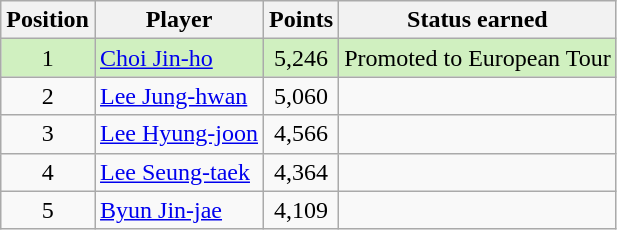<table class="wikitable">
<tr>
<th>Position</th>
<th>Player</th>
<th>Points</th>
<th>Status earned</th>
</tr>
<tr style="background:#D0F0C0;">
<td align=center>1</td>
<td> <a href='#'>Choi Jin-ho</a></td>
<td align=center>5,246</td>
<td>Promoted to European Tour</td>
</tr>
<tr>
<td align=center>2</td>
<td> <a href='#'>Lee Jung-hwan</a></td>
<td align=center>5,060</td>
<td></td>
</tr>
<tr>
<td align=center>3</td>
<td> <a href='#'>Lee Hyung-joon</a></td>
<td align=center>4,566</td>
<td></td>
</tr>
<tr>
<td align=center>4</td>
<td> <a href='#'>Lee Seung-taek</a></td>
<td align=center>4,364</td>
<td></td>
</tr>
<tr>
<td align=center>5</td>
<td> <a href='#'>Byun Jin-jae</a></td>
<td align=center>4,109</td>
<td></td>
</tr>
</table>
